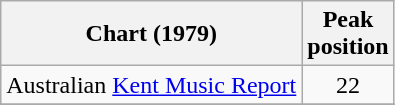<table class="wikitable sortable">
<tr>
<th>Chart (1979)</th>
<th>Peak<br>position</th>
</tr>
<tr>
<td>Australian <a href='#'>Kent Music Report</a></td>
<td style="text-align:center;">22</td>
</tr>
<tr>
</tr>
<tr>
</tr>
</table>
